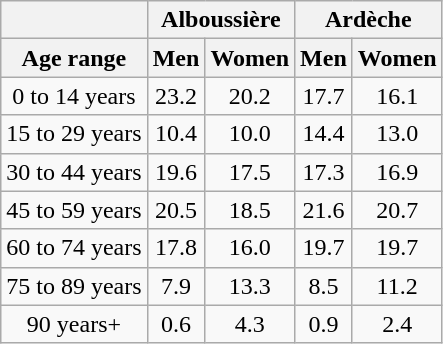<table class="wikitable" style="text-align:center;">
<tr>
<th></th>
<th colspan=2><strong>Alboussière</strong></th>
<th colspan=2><strong>Ardèche</strong></th>
</tr>
<tr>
<th><strong>Age range</strong></th>
<th><strong>Men</strong></th>
<th><strong>Women</strong></th>
<th><strong>Men</strong></th>
<th><strong>Women</strong></th>
</tr>
<tr>
<td>0 to 14 years</td>
<td>23.2</td>
<td>20.2</td>
<td>17.7</td>
<td>16.1</td>
</tr>
<tr>
<td>15 to 29 years</td>
<td>10.4</td>
<td>10.0</td>
<td>14.4</td>
<td>13.0</td>
</tr>
<tr>
<td>30 to 44 years</td>
<td>19.6</td>
<td>17.5</td>
<td>17.3</td>
<td>16.9</td>
</tr>
<tr>
<td>45 to 59 years</td>
<td>20.5</td>
<td>18.5</td>
<td>21.6</td>
<td>20.7</td>
</tr>
<tr>
<td>60 to 74 years</td>
<td>17.8</td>
<td>16.0</td>
<td>19.7</td>
<td>19.7</td>
</tr>
<tr>
<td>75 to 89 years</td>
<td>7.9</td>
<td>13.3</td>
<td>8.5</td>
<td>11.2</td>
</tr>
<tr>
<td>90 years+</td>
<td>0.6</td>
<td>4.3</td>
<td>0.9</td>
<td>2.4</td>
</tr>
</table>
